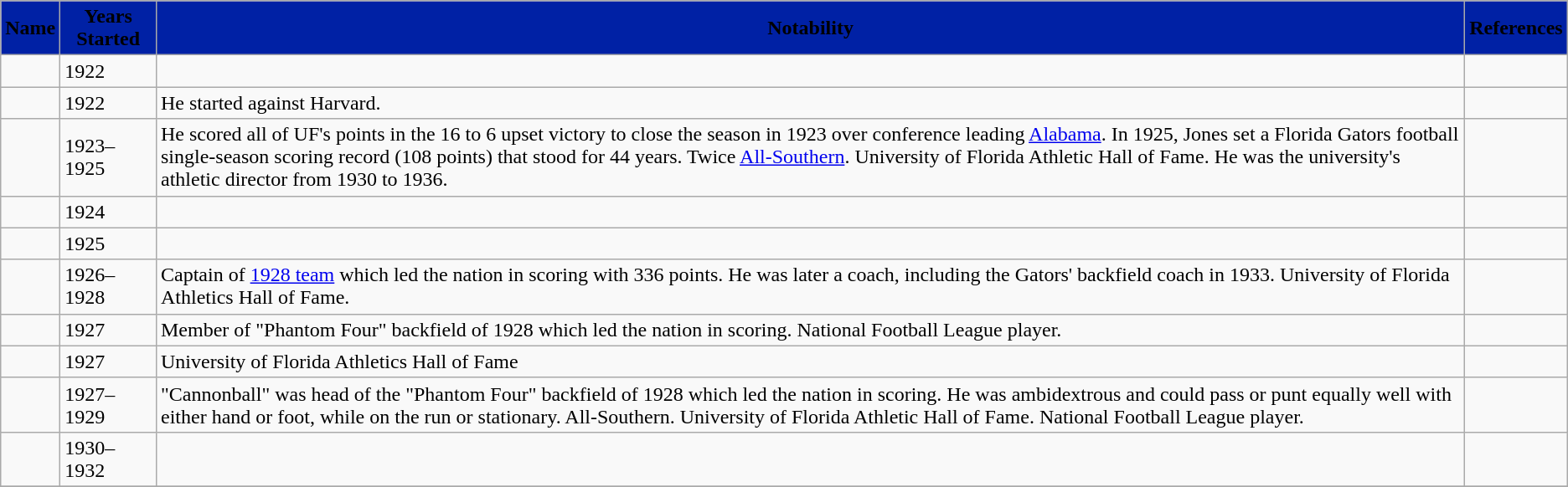<table class="wikitable sortable" style="text-align:left;">
<tr>
<th style="background:#0021A5;"><span>Name</span></th>
<th style="background:#0021A5;"><span>Years Started</span></th>
<th style="background:#0021A5;"><span>Notability</span></th>
<th style="background:#0021A5;"><span>References</span></th>
</tr>
<tr>
<td></td>
<td>1922</td>
<td></td>
<td></td>
</tr>
<tr>
<td></td>
<td>1922</td>
<td>He started against Harvard.</td>
<td></td>
</tr>
<tr>
<td></td>
<td>1923–1925</td>
<td>He scored all of UF's points in the 16 to 6 upset victory to close the season in 1923 over conference leading <a href='#'>Alabama</a>. In 1925, Jones set a Florida Gators football single-season scoring record (108 points) that stood for 44 years. Twice <a href='#'>All-Southern</a>. University of Florida Athletic Hall of Fame. He was the university's athletic director from 1930 to 1936.</td>
<td></td>
</tr>
<tr>
<td></td>
<td>1924</td>
<td></td>
<td></td>
</tr>
<tr>
<td></td>
<td>1925</td>
<td></td>
<td></td>
</tr>
<tr>
<td></td>
<td>1926–1928</td>
<td>Captain of <a href='#'>1928 team</a> which led the nation in scoring with 336 points. He was later a coach, including the Gators' backfield coach in 1933. University of Florida Athletics Hall of Fame.</td>
<td></td>
</tr>
<tr>
<td></td>
<td>1927</td>
<td>Member of "Phantom Four" backfield of 1928 which led the nation in scoring. National Football League player.</td>
<td></td>
</tr>
<tr>
<td></td>
<td>1927</td>
<td>University of Florida Athletics Hall of Fame</td>
<td></td>
</tr>
<tr>
<td></td>
<td>1927–1929</td>
<td>"Cannonball" was head of the "Phantom Four" backfield of 1928 which led the nation in scoring. He was ambidextrous and could pass or punt equally well with either hand or foot, while on the run or stationary. All-Southern. University of Florida Athletic Hall of Fame. National Football League player.</td>
<td></td>
</tr>
<tr>
<td></td>
<td>1930–1932</td>
<td></td>
<td></td>
</tr>
<tr>
</tr>
</table>
